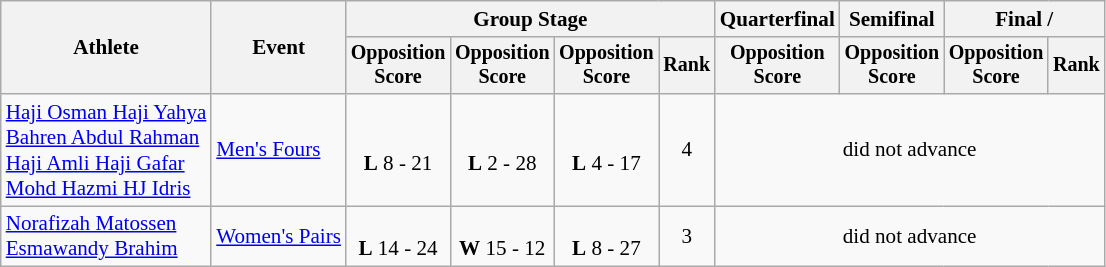<table class="wikitable" style="font-size:88%; text-align:center">
<tr>
<th rowspan=2>Athlete</th>
<th rowspan=2>Event</th>
<th colspan=4>Group Stage</th>
<th>Quarterfinal</th>
<th>Semifinal</th>
<th colspan=2>Final / </th>
</tr>
<tr style="font-size:95%">
<th>Opposition<br>Score</th>
<th>Opposition<br>Score</th>
<th>Opposition<br>Score</th>
<th>Rank</th>
<th>Opposition<br>Score</th>
<th>Opposition<br>Score</th>
<th>Opposition<br>Score</th>
<th>Rank</th>
</tr>
<tr>
<td align=left><a href='#'>Haji Osman Haji Yahya</a><br><a href='#'>Bahren Abdul Rahman</a><br><a href='#'>Haji Amli Haji Gafar</a><br><a href='#'>Mohd Hazmi HJ Idris</a></td>
<td align=left><a href='#'>Men's Fours</a></td>
<td><br><strong>L</strong> 8 - 21</td>
<td><br><strong>L</strong> 2 - 28</td>
<td><br><strong>L</strong> 4 - 17</td>
<td>4</td>
<td colspan=4>did not advance</td>
</tr>
<tr>
<td align=left><a href='#'>Norafizah Matossen</a><br><a href='#'>Esmawandy Brahim</a></td>
<td align=left><a href='#'>Women's Pairs</a></td>
<td><br><strong>L</strong> 14 - 24</td>
<td><br><strong>W</strong> 15 - 12</td>
<td><br><strong>L</strong> 8 - 27</td>
<td>3</td>
<td colspan=4>did not advance</td>
</tr>
</table>
